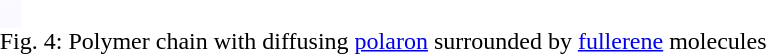<table border="0" cellspacing="5" cellpadding="10" style="float:right;">
<tr>
<td><br><table border="0" style="background:#f9f9ff;">
<tr>
<td></td>
<td></td>
<td></td>
</tr>
<tr>
<td colspan=4></td>
</tr>
<tr>
<td></td>
<td></td>
<td></td>
</tr>
<tr>
<td colspan=4></td>
</tr>
</table>
Fig. 4: Polymer chain with diffusing <a href='#'>polaron</a> surrounded by <a href='#'>fullerene</a> molecules</td>
</tr>
</table>
